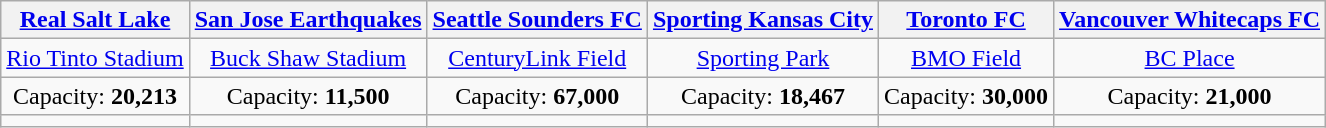<table class="wikitable" style="text-align:center">
<tr>
<th><a href='#'>Real Salt Lake</a></th>
<th><a href='#'>San Jose Earthquakes</a></th>
<th><a href='#'>Seattle Sounders FC</a></th>
<th><a href='#'>Sporting Kansas City</a></th>
<th><a href='#'>Toronto FC</a></th>
<th><a href='#'>Vancouver Whitecaps FC</a></th>
</tr>
<tr>
<td><a href='#'>Rio Tinto Stadium</a></td>
<td><a href='#'>Buck Shaw Stadium</a></td>
<td><a href='#'>CenturyLink Field</a></td>
<td><a href='#'>Sporting Park</a></td>
<td><a href='#'>BMO Field</a></td>
<td><a href='#'>BC Place</a></td>
</tr>
<tr>
<td>Capacity: <strong>20,213</strong></td>
<td>Capacity: <strong>11,500</strong></td>
<td>Capacity: <strong>67,000</strong></td>
<td>Capacity: <strong>18,467</strong></td>
<td>Capacity: <strong>30,000</strong></td>
<td>Capacity: <strong>21,000</strong></td>
</tr>
<tr>
<td></td>
<td></td>
<td></td>
<td></td>
<td></td>
<td></td>
</tr>
</table>
